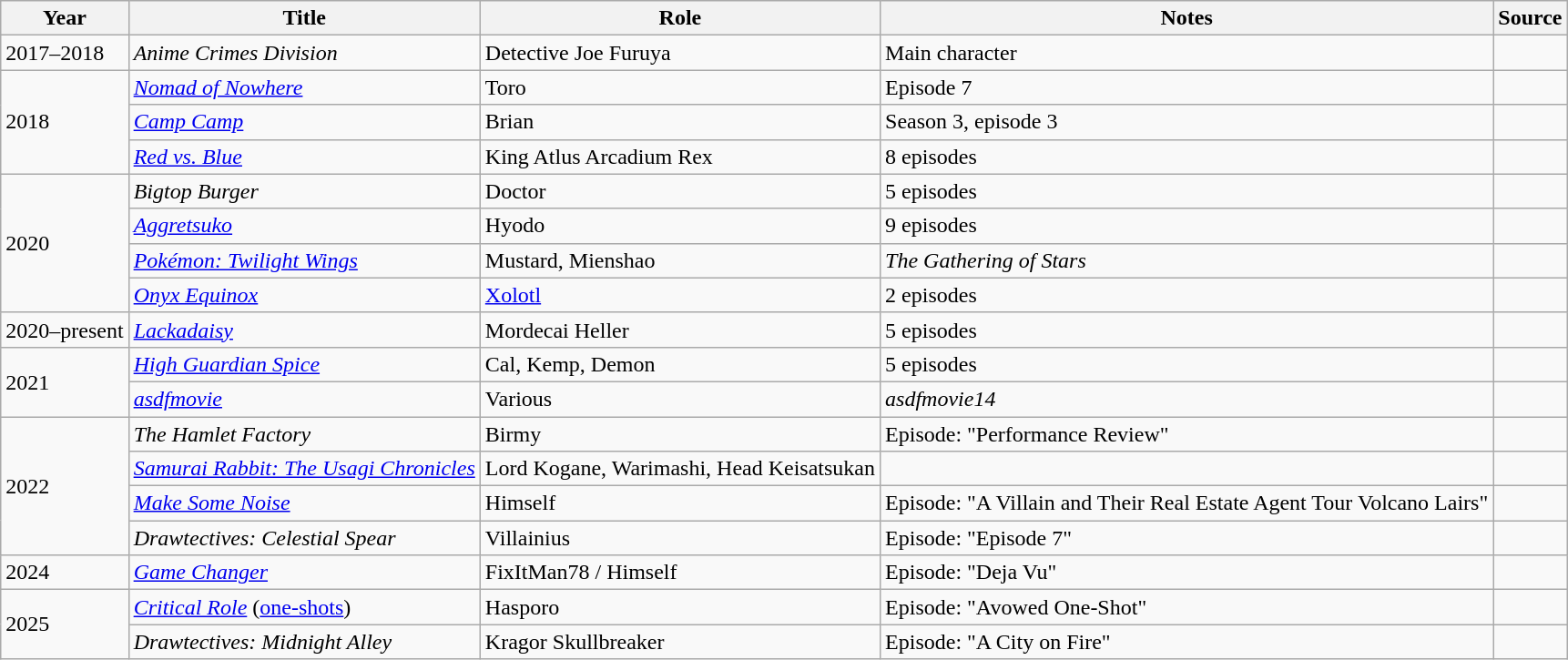<table class="wikitable sortable">
<tr>
<th>Year</th>
<th>Title</th>
<th>Role</th>
<th>Notes</th>
<th>Source</th>
</tr>
<tr>
<td>2017–2018</td>
<td><em>Anime Crimes Division</em></td>
<td>Detective Joe Furuya</td>
<td>Main character</td>
<td></td>
</tr>
<tr>
<td rowspan="3">2018</td>
<td><em><a href='#'>Nomad of Nowhere</a></em></td>
<td>Toro</td>
<td>Episode 7</td>
<td></td>
</tr>
<tr>
<td><em><a href='#'>Camp Camp</a></em></td>
<td>Brian</td>
<td>Season 3, episode 3</td>
<td></td>
</tr>
<tr>
<td><em><a href='#'>Red vs. Blue</a></em></td>
<td>King Atlus Arcadium Rex</td>
<td>8 episodes</td>
<td></td>
</tr>
<tr>
<td rowspan="4">2020</td>
<td><em>Bigtop Burger</em></td>
<td>Doctor</td>
<td>5 episodes</td>
<td></td>
</tr>
<tr>
<td><em><a href='#'>Aggretsuko</a></em></td>
<td>Hyodo</td>
<td>9 episodes</td>
<td></td>
</tr>
<tr>
<td><em><a href='#'>Pokémon: Twilight Wings</a></em></td>
<td>Mustard, Mienshao</td>
<td><em>The Gathering of Stars</em></td>
<td></td>
</tr>
<tr>
<td><em><a href='#'>Onyx Equinox</a></em></td>
<td><a href='#'>Xolotl</a></td>
<td>2 episodes</td>
<td></td>
</tr>
<tr>
<td>2020–present</td>
<td><em><a href='#'>Lackadaisy</a></em></td>
<td>Mordecai Heller</td>
<td>5 episodes</td>
<td></td>
</tr>
<tr>
<td rowspan="2">2021</td>
<td><em><a href='#'>High Guardian Spice</a></em></td>
<td>Cal, Kemp, Demon</td>
<td>5 episodes</td>
<td></td>
</tr>
<tr>
<td><em><a href='#'>asdfmovie</a></em></td>
<td>Various</td>
<td><em>asdfmovie14</em></td>
<td></td>
</tr>
<tr>
<td rowspan="4">2022</td>
<td><em>The Hamlet Factory</em></td>
<td>Birmy</td>
<td>Episode: "Performance Review"</td>
<td></td>
</tr>
<tr>
<td><em><a href='#'>Samurai Rabbit: The Usagi Chronicles</a></em></td>
<td>Lord Kogane, Warimashi, Head Keisatsukan</td>
<td></td>
<td></td>
</tr>
<tr>
<td><em><a href='#'>Make Some Noise</a></em></td>
<td>Himself</td>
<td>Episode: "A Villain and Their Real Estate Agent Tour Volcano Lairs"</td>
<td></td>
</tr>
<tr>
<td><em>Drawtectives: Celestial Spear</em></td>
<td>Villainius</td>
<td>Episode: "Episode 7"</td>
<td></td>
</tr>
<tr>
<td>2024</td>
<td><em><a href='#'>Game Changer</a></em></td>
<td>FixItMan78 / Himself</td>
<td>Episode: "Deja Vu"</td>
<td></td>
</tr>
<tr>
<td rowspan="2">2025</td>
<td><em><a href='#'>Critical Role</a></em> (<a href='#'>one-shots</a>)</td>
<td>Hasporo</td>
<td>Episode: "Avowed One-Shot"</td>
<td></td>
</tr>
<tr>
<td><em>Drawtectives: Midnight Alley</em></td>
<td>Kragor Skullbreaker</td>
<td>Episode: "A City on Fire"</td>
<td></td>
</tr>
</table>
